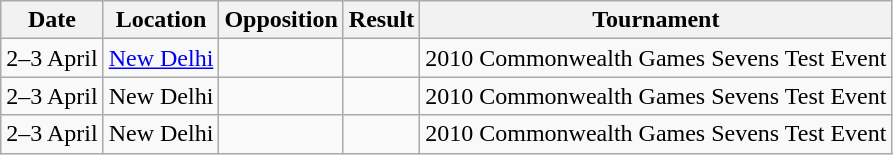<table class="wikitable">
<tr align="left">
<th>Date</th>
<th>Location</th>
<th>Opposition</th>
<th>Result</th>
<th>Tournament</th>
</tr>
<tr>
<td>2–3 April</td>
<td><a href='#'>New Delhi</a></td>
<td></td>
<td></td>
<td>2010 Commonwealth Games Sevens Test Event</td>
</tr>
<tr>
<td>2–3 April</td>
<td>New Delhi</td>
<td></td>
<td></td>
<td>2010 Commonwealth Games Sevens Test Event</td>
</tr>
<tr>
<td>2–3 April</td>
<td>New Delhi</td>
<td></td>
<td></td>
<td>2010 Commonwealth Games Sevens Test Event</td>
</tr>
</table>
